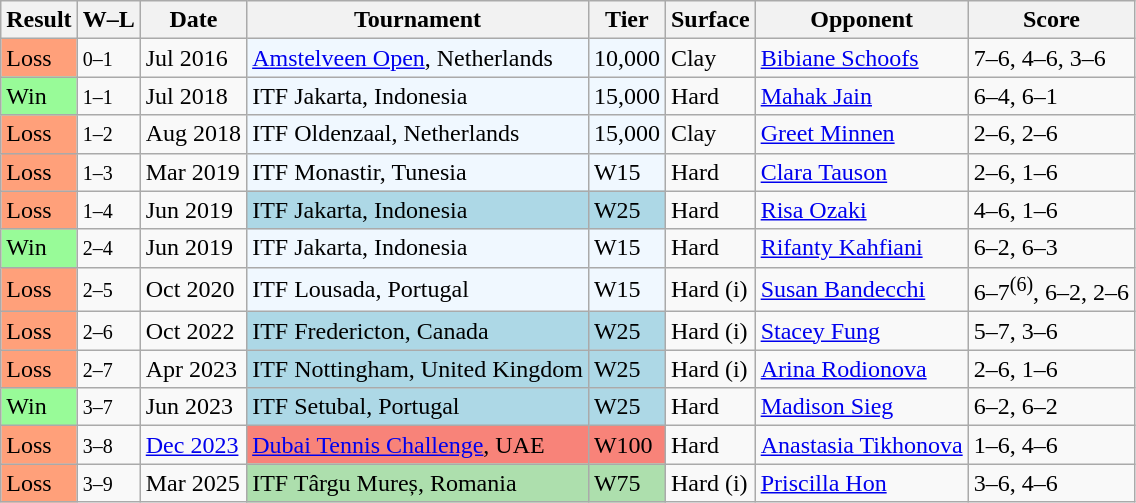<table class="sortable wikitable">
<tr>
<th>Result</th>
<th class=unsortable>W–L</th>
<th>Date</th>
<th>Tournament</th>
<th>Tier</th>
<th>Surface</th>
<th>Opponent</th>
<th class=unsortable>Score</th>
</tr>
<tr>
<td style="background:#ffa07a;">Loss</td>
<td><small>0–1</small></td>
<td>Jul 2016</td>
<td bgcolor="#f0f8ff"><a href='#'>Amstelveen Open</a>, Netherlands</td>
<td bgcolor="#f0f8ff">10,000</td>
<td>Clay</td>
<td> <a href='#'>Bibiane Schoofs</a></td>
<td>7–6, 4–6, 3–6</td>
</tr>
<tr>
<td style="background:#98fb98;">Win</td>
<td><small>1–1</small></td>
<td>Jul 2018</td>
<td bgcolor="#f0f8ff">ITF Jakarta, Indonesia</td>
<td bgcolor="#f0f8ff">15,000</td>
<td>Hard</td>
<td> <a href='#'>Mahak Jain</a></td>
<td>6–4, 6–1</td>
</tr>
<tr>
<td style="background:#ffa07a;">Loss</td>
<td><small>1–2</small></td>
<td>Aug 2018</td>
<td bgcolor="#f0f8ff">ITF Oldenzaal, Netherlands</td>
<td bgcolor="#f0f8ff">15,000</td>
<td>Clay</td>
<td> <a href='#'>Greet Minnen</a></td>
<td>2–6, 2–6</td>
</tr>
<tr>
<td style="background:#ffa07a;">Loss</td>
<td><small>1–3</small></td>
<td>Mar 2019</td>
<td bgcolor="#f0f8ff">ITF Monastir, Tunesia</td>
<td bgcolor="#f0f8ff">W15</td>
<td>Hard</td>
<td> <a href='#'>Clara Tauson</a></td>
<td>2–6, 1–6</td>
</tr>
<tr>
<td style="background:#ffa07a;">Loss</td>
<td><small>1–4</small></td>
<td>Jun 2019</td>
<td bgcolor="lightblue">ITF Jakarta, Indonesia</td>
<td bgcolor="lightblue">W25</td>
<td>Hard</td>
<td> <a href='#'>Risa Ozaki</a></td>
<td>4–6, 1–6</td>
</tr>
<tr>
<td style="background:#98fb98;">Win</td>
<td><small>2–4</small></td>
<td>Jun 2019</td>
<td bgcolor="#f0f8ff">ITF Jakarta, Indonesia</td>
<td bgcolor="#f0f8ff">W15</td>
<td>Hard</td>
<td> <a href='#'>Rifanty Kahfiani</a></td>
<td>6–2, 6–3</td>
</tr>
<tr>
<td style="background:#ffa07a;">Loss</td>
<td><small>2–5</small></td>
<td>Oct 2020</td>
<td bgcolor="#f0f8ff">ITF Lousada, Portugal</td>
<td bgcolor="#f0f8ff">W15</td>
<td>Hard (i)</td>
<td> <a href='#'>Susan Bandecchi</a></td>
<td>6–7<sup>(6)</sup>, 6–2, 2–6</td>
</tr>
<tr>
<td style="background:#ffa07a;">Loss</td>
<td><small>2–6</small></td>
<td>Oct 2022</td>
<td bgcolor="lightblue">ITF Fredericton, Canada</td>
<td bgcolor="lightblue">W25</td>
<td>Hard (i)</td>
<td> <a href='#'>Stacey Fung</a></td>
<td>5–7, 3–6</td>
</tr>
<tr>
<td style="background:#ffa07a;">Loss</td>
<td><small>2–7</small></td>
<td>Apr 2023</td>
<td bgcolor="lightblue">ITF Nottingham, United Kingdom</td>
<td bgcolor="lightblue">W25</td>
<td>Hard (i)</td>
<td> <a href='#'>Arina Rodionova</a></td>
<td>2–6, 1–6</td>
</tr>
<tr>
<td style="background:#98fb98;">Win</td>
<td><small>3–7</small></td>
<td>Jun 2023</td>
<td bgcolor="lightblue">ITF Setubal, Portugal</td>
<td bgcolor="lightblue">W25</td>
<td>Hard</td>
<td> <a href='#'>Madison Sieg</a></td>
<td>6–2, 6–2</td>
</tr>
<tr>
<td style="background:#ffa07a;">Loss</td>
<td><small>3–8</small></td>
<td><a href='#'>Dec 2023</a></td>
<td style="background:#f88379;"><a href='#'>Dubai Tennis Challenge</a>, UAE</td>
<td style="background:#f88379;">W100</td>
<td>Hard</td>
<td> <a href='#'>Anastasia Tikhonova</a></td>
<td>1–6, 4–6</td>
</tr>
<tr>
<td style="background:#ffa07a;">Loss</td>
<td><small>3–9</small></td>
<td>Mar 2025</td>
<td style="background:#addfad;">ITF Târgu Mureș, Romania</td>
<td style="background:#addfad;">W75</td>
<td>Hard (i)</td>
<td> <a href='#'>Priscilla Hon</a></td>
<td>3–6, 4–6</td>
</tr>
</table>
